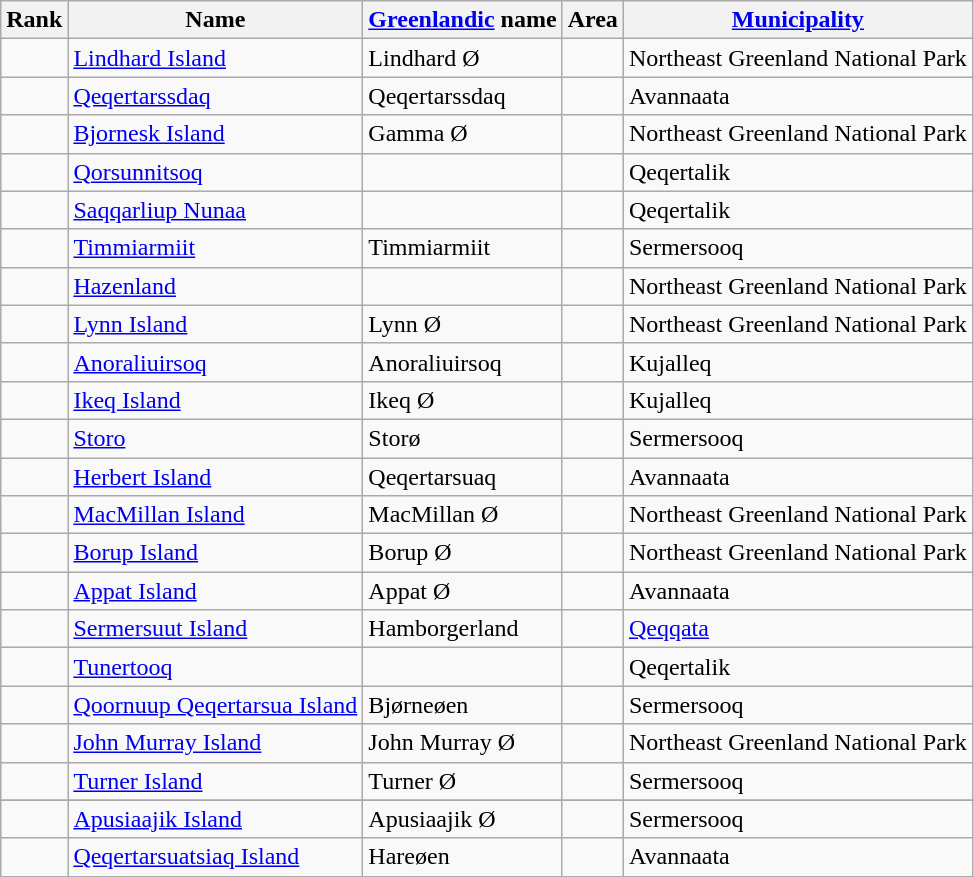<table class="sortable wikitable">
<tr>
<th>Rank</th>
<th>Name</th>
<th><a href='#'>Greenlandic</a> name</th>
<th>Area</th>
<th><a href='#'>Municipality</a></th>
</tr>
<tr>
<td></td>
<td><a href='#'>Lindhard Island</a></td>
<td>Lindhard Ø</td>
<td></td>
<td>Northeast Greenland National Park</td>
</tr>
<tr>
<td></td>
<td><a href='#'>Qeqertarssdaq</a></td>
<td>Qeqertarssdaq</td>
<td></td>
<td>Avannaata</td>
</tr>
<tr>
<td></td>
<td><a href='#'>Bjornesk Island</a></td>
<td>Gamma Ø</td>
<td></td>
<td>Northeast Greenland National Park</td>
</tr>
<tr>
<td></td>
<td><a href='#'>Qorsunnitsoq</a></td>
<td></td>
<td></td>
<td>Qeqertalik</td>
</tr>
<tr>
<td></td>
<td><a href='#'>Saqqarliup Nunaa</a></td>
<td></td>
<td></td>
<td>Qeqertalik</td>
</tr>
<tr>
<td></td>
<td><a href='#'>Timmiarmiit</a></td>
<td>Timmiarmiit</td>
<td></td>
<td>Sermersooq</td>
</tr>
<tr>
<td></td>
<td><a href='#'>Hazenland</a></td>
<td></td>
<td></td>
<td>Northeast Greenland National Park</td>
</tr>
<tr>
<td></td>
<td><a href='#'>Lynn Island</a></td>
<td>Lynn Ø</td>
<td></td>
<td>Northeast Greenland National Park</td>
</tr>
<tr>
<td></td>
<td><a href='#'>Anoraliuirsoq</a></td>
<td>Anoraliuirsoq</td>
<td></td>
<td>Kujalleq</td>
</tr>
<tr>
<td></td>
<td><a href='#'>Ikeq Island</a></td>
<td>Ikeq Ø</td>
<td></td>
<td>Kujalleq</td>
</tr>
<tr>
<td></td>
<td><a href='#'>Storo</a></td>
<td>Storø</td>
<td></td>
<td>Sermersooq</td>
</tr>
<tr>
<td></td>
<td><a href='#'>Herbert Island</a></td>
<td>Qeqertarsuaq</td>
<td></td>
<td>Avannaata</td>
</tr>
<tr>
<td></td>
<td><a href='#'>MacMillan Island</a></td>
<td>MacMillan Ø</td>
<td></td>
<td>Northeast Greenland National Park</td>
</tr>
<tr>
<td></td>
<td><a href='#'>Borup Island</a></td>
<td>Borup Ø</td>
<td></td>
<td>Northeast Greenland National Park</td>
</tr>
<tr>
<td></td>
<td><a href='#'>Appat Island</a></td>
<td>Appat Ø</td>
<td></td>
<td>Avannaata</td>
</tr>
<tr>
<td></td>
<td><a href='#'>Sermersuut Island</a></td>
<td>Hamborgerland</td>
<td></td>
<td><a href='#'>Qeqqata</a></td>
</tr>
<tr>
<td></td>
<td><a href='#'>Tunertooq</a></td>
<td></td>
<td></td>
<td>Qeqertalik</td>
</tr>
<tr>
<td></td>
<td><a href='#'>Qoornuup Qeqertarsua Island</a></td>
<td>Bjørneøen</td>
<td></td>
<td>Sermersooq</td>
</tr>
<tr>
<td></td>
<td><a href='#'>John Murray Island</a></td>
<td>John Murray Ø</td>
<td></td>
<td>Northeast Greenland National Park</td>
</tr>
<tr>
<td></td>
<td><a href='#'>Turner Island</a></td>
<td>Turner Ø</td>
<td></td>
<td>Sermersooq</td>
</tr>
<tr>
</tr>
<tr || >
</tr>
<tr>
<td></td>
<td><a href='#'>Apusiaajik Island</a></td>
<td>Apusiaajik Ø</td>
<td></td>
<td>Sermersooq</td>
</tr>
<tr>
<td></td>
<td><a href='#'>Qeqertarsuatsiaq Island</a></td>
<td>Hareøen</td>
<td></td>
<td>Avannaata</td>
</tr>
</table>
